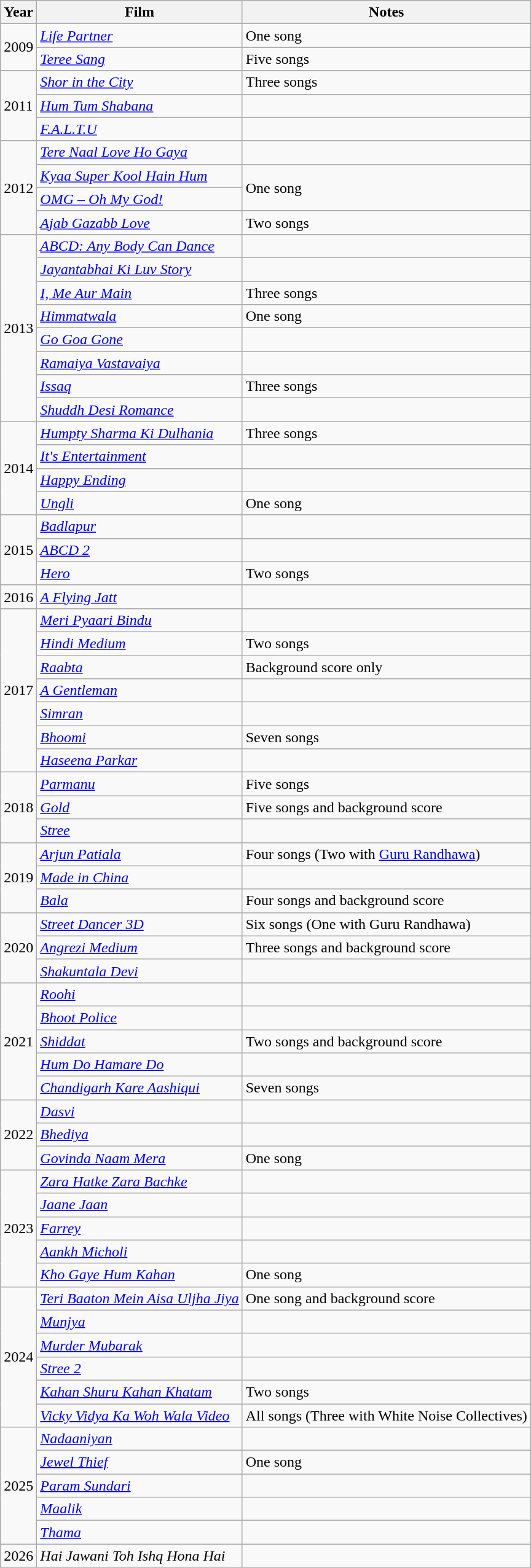<table class="wikitable">
<tr>
<th>Year</th>
<th>Film</th>
<th>Notes</th>
</tr>
<tr>
<td rowspan="2">2009</td>
<td><em><a href='#'>Life Partner</a></em></td>
<td>One song</td>
</tr>
<tr>
<td><em><a href='#'>Teree Sang</a></em></td>
<td>Five songs</td>
</tr>
<tr>
<td rowspan=3>2011</td>
<td><em><a href='#'>Shor in the City</a></em></td>
<td>Three songs</td>
</tr>
<tr>
<td><em><a href='#'>Hum Tum Shabana</a></em></td>
<td></td>
</tr>
<tr>
<td><em><a href='#'>F.A.L.T.U</a></em></td>
<td></td>
</tr>
<tr>
<td rowspan="4">2012</td>
<td><em><a href='#'>Tere Naal Love Ho Gaya</a></em></td>
<td></td>
</tr>
<tr>
<td><em><a href='#'>Kyaa Super Kool Hain Hum</a></em></td>
<td rowspan=2>One song</td>
</tr>
<tr>
<td><em><a href='#'>OMG – Oh My God!</a></em></td>
</tr>
<tr>
<td><em><a href='#'>Ajab Gazabb Love</a></em></td>
<td>Two songs</td>
</tr>
<tr>
<td rowspan="8">2013</td>
<td><em><a href='#'>ABCD: Any Body Can Dance</a></em></td>
<td></td>
</tr>
<tr>
<td><em><a href='#'>Jayantabhai Ki Luv Story</a></em></td>
<td></td>
</tr>
<tr>
<td><em><a href='#'>I, Me Aur Main</a></em></td>
<td>Three songs</td>
</tr>
<tr>
<td><a href='#'><em>Himmatwala</em></a></td>
<td>One song</td>
</tr>
<tr>
<td><em><a href='#'>Go Goa Gone</a></em></td>
<td></td>
</tr>
<tr>
<td><em><a href='#'>Ramaiya Vastavaiya</a></em></td>
<td></td>
</tr>
<tr>
<td><em><a href='#'>Issaq</a></em></td>
<td>Three songs</td>
</tr>
<tr>
<td><em><a href='#'>Shuddh Desi Romance</a></em></td>
<td></td>
</tr>
<tr>
<td rowspan="4">2014</td>
<td><em><a href='#'>Humpty Sharma Ki Dulhania</a></em></td>
<td>Three songs</td>
</tr>
<tr>
<td><em><a href='#'>It's Entertainment</a></em></td>
<td></td>
</tr>
<tr>
<td><a href='#'><em>Happy Ending</em></a></td>
<td></td>
</tr>
<tr>
<td><em><a href='#'>Ungli</a></em></td>
<td>One song</td>
</tr>
<tr>
<td rowspan="3">2015</td>
<td><a href='#'><em>Badlapur</em></a></td>
<td></td>
</tr>
<tr>
<td><em><a href='#'>ABCD 2</a></em></td>
<td></td>
</tr>
<tr>
<td><a href='#'><em>Hero</em></a></td>
<td>Two songs</td>
</tr>
<tr>
<td>2016</td>
<td><em><a href='#'>A Flying Jatt</a></em></td>
<td></td>
</tr>
<tr>
<td rowspan="7">2017</td>
<td><em><a href='#'>Meri Pyaari Bindu</a></em></td>
<td></td>
</tr>
<tr>
<td><em><a href='#'>Hindi Medium</a></em></td>
<td>Two songs</td>
</tr>
<tr>
<td><a href='#'><em>Raabta</em></a></td>
<td>Background score only</td>
</tr>
<tr>
<td><em><a href='#'>A Gentleman</a></em></td>
<td></td>
</tr>
<tr>
<td><a href='#'><em>Simran</em></a></td>
<td></td>
</tr>
<tr>
<td><a href='#'><em>Bhoomi</em></a></td>
<td>Seven songs</td>
</tr>
<tr>
<td><em><a href='#'>Haseena Parkar</a></em></td>
<td></td>
</tr>
<tr>
<td rowspan="3">2018</td>
<td><a href='#'><em>Parmanu</em></a></td>
<td>Five songs</td>
</tr>
<tr>
<td><a href='#'><em>Gold</em></a></td>
<td>Five songs and background score</td>
</tr>
<tr>
<td><a href='#'><em>Stree</em></a></td>
<td></td>
</tr>
<tr>
<td rowspan="3">2019</td>
<td><em><a href='#'>Arjun Patiala</a></em></td>
<td>Four songs (Two with <a href='#'>Guru Randhawa</a>)</td>
</tr>
<tr>
<td><a href='#'><em>Made in China</em></a></td>
<td></td>
</tr>
<tr>
<td><a href='#'><em>Bala</em></a></td>
<td>Four songs and background score</td>
</tr>
<tr>
<td rowspan="3">2020</td>
<td><em><a href='#'>Street Dancer 3D</a></em></td>
<td>Six songs (One with Guru Randhawa)</td>
</tr>
<tr>
<td><em><a href='#'>Angrezi Medium</a></em></td>
<td>Three songs and background score</td>
</tr>
<tr>
<td><a href='#'><em>Shakuntala Devi</em></a></td>
<td></td>
</tr>
<tr>
<td rowspan="5">2021</td>
<td><a href='#'><em>Roohi</em></a></td>
<td></td>
</tr>
<tr>
<td><em><a href='#'>Bhoot Police</a></em></td>
<td></td>
</tr>
<tr>
<td><em><a href='#'>Shiddat</a></em></td>
<td>Two songs and background score</td>
</tr>
<tr>
<td><em><a href='#'>Hum Do Hamare Do</a></em></td>
<td></td>
</tr>
<tr>
<td><em><a href='#'>Chandigarh Kare Aashiqui</a></em></td>
<td>Seven songs</td>
</tr>
<tr>
<td rowspan="3">2022</td>
<td><em><a href='#'>Dasvi</a></em></td>
<td></td>
</tr>
<tr>
<td><a href='#'><em>Bhediya</em></a></td>
<td></td>
</tr>
<tr>
<td><em><a href='#'>Govinda Naam Mera</a></em></td>
<td>One song</td>
</tr>
<tr>
<td rowspan="5">2023</td>
<td><em><a href='#'>Zara Hatke Zara Bachke</a></em></td>
<td></td>
</tr>
<tr>
<td><a href='#'><em>Jaane Jaan</em></a></td>
<td></td>
</tr>
<tr>
<td><em><a href='#'>Farrey</a></em></td>
<td></td>
</tr>
<tr>
<td><a href='#'><em>Aankh Micholi</em></a></td>
<td></td>
</tr>
<tr>
<td><em><a href='#'>Kho Gaye Hum Kahan</a></em></td>
<td>One song</td>
</tr>
<tr>
<td rowspan="6">2024</td>
<td><em><a href='#'>Teri Baaton Mein Aisa Uljha Jiya</a></em></td>
<td>One song and background score</td>
</tr>
<tr>
<td><a href='#'><em>Munjya</em></a></td>
<td></td>
</tr>
<tr>
<td><em><a href='#'>Murder Mubarak</a></em></td>
<td></td>
</tr>
<tr>
<td><em><a href='#'>Stree 2</a></em></td>
<td></td>
</tr>
<tr>
<td><em><a href='#'>Kahan Shuru Kahan Khatam</a></em></td>
<td>Two songs</td>
</tr>
<tr>
<td><em><a href='#'>Vicky Vidya Ka Woh Wala Video</a></em></td>
<td>All songs (Three with White Noise Collectives)</td>
</tr>
<tr>
<td rowspan="5">2025</td>
<td><em><a href='#'>Nadaaniyan</a></em></td>
<td></td>
</tr>
<tr>
<td><em><a href='#'>Jewel Thief</a></em></td>
<td>One song</td>
</tr>
<tr>
<td><em><a href='#'>Param Sundari</a></em></td>
<td></td>
</tr>
<tr>
<td><em><a href='#'>Maalik</a></em></td>
<td></td>
</tr>
<tr>
<td><em><a href='#'>Thama</a></em></td>
<td></td>
</tr>
<tr>
<td>2026</td>
<td><em>Hai Jawani Toh Ishq Hona Hai</em></td>
<td></td>
</tr>
</table>
